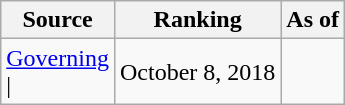<table class="wikitable" style="text-align:center">
<tr>
<th>Source</th>
<th>Ranking</th>
<th>As of</th>
</tr>
<tr>
<td align=left><a href='#'>Governing</a><br>| </td>
<td>October 8, 2018</td>
</tr>
</table>
